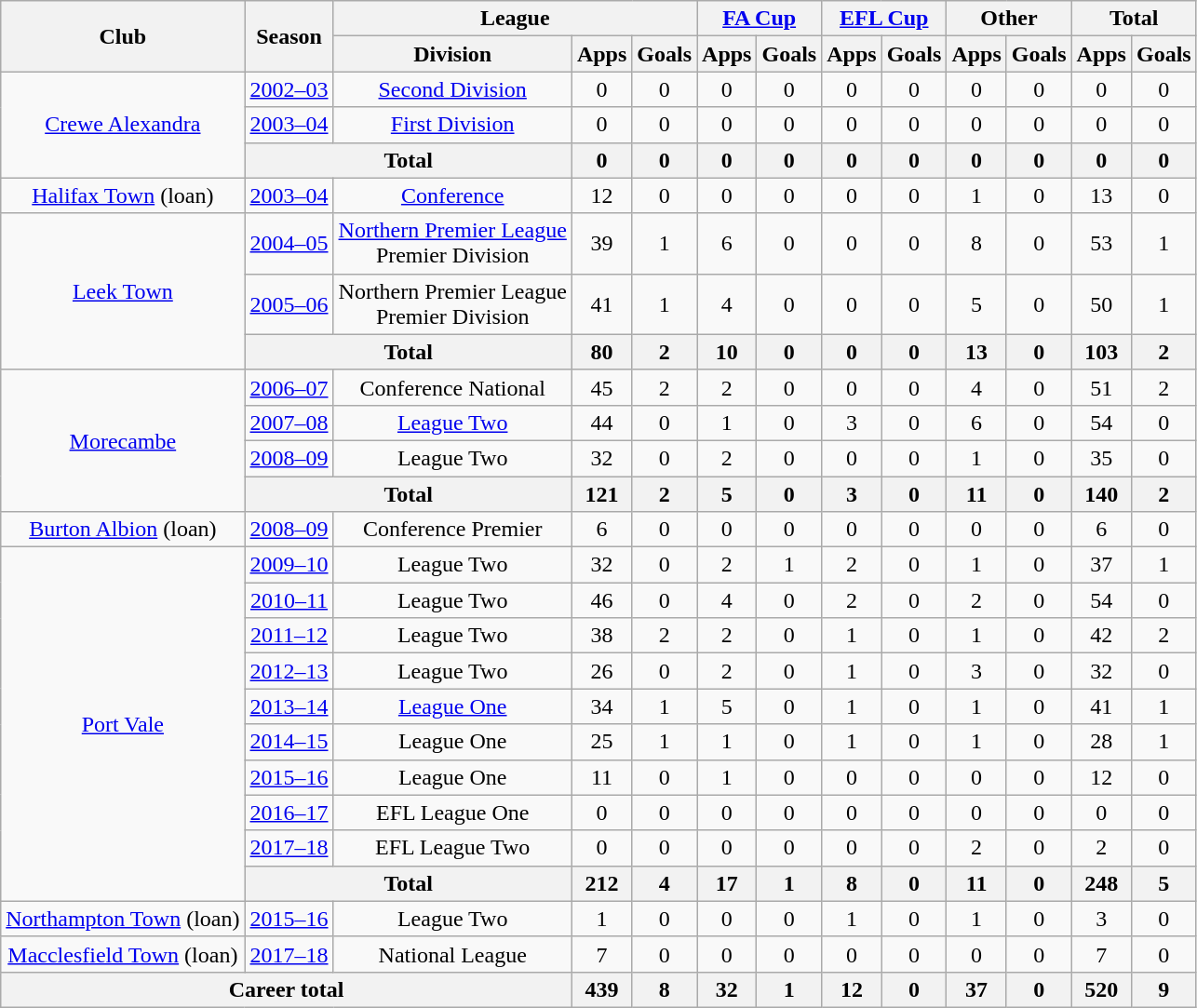<table class="wikitable" style="text-align:center">
<tr>
<th rowspan="2">Club</th>
<th rowspan="2">Season</th>
<th colspan="3">League</th>
<th colspan="2"><a href='#'>FA Cup</a></th>
<th colspan="2"><a href='#'>EFL Cup</a></th>
<th colspan="2">Other</th>
<th colspan="2">Total</th>
</tr>
<tr>
<th>Division</th>
<th>Apps</th>
<th>Goals</th>
<th>Apps</th>
<th>Goals</th>
<th>Apps</th>
<th>Goals</th>
<th>Apps</th>
<th>Goals</th>
<th>Apps</th>
<th>Goals</th>
</tr>
<tr>
<td rowspan="3"><a href='#'>Crewe Alexandra</a></td>
<td><a href='#'>2002–03</a></td>
<td><a href='#'>Second Division</a></td>
<td>0</td>
<td>0</td>
<td>0</td>
<td>0</td>
<td>0</td>
<td>0</td>
<td>0</td>
<td>0</td>
<td>0</td>
<td>0</td>
</tr>
<tr>
<td><a href='#'>2003–04</a></td>
<td><a href='#'>First Division</a></td>
<td>0</td>
<td>0</td>
<td>0</td>
<td>0</td>
<td>0</td>
<td>0</td>
<td>0</td>
<td>0</td>
<td>0</td>
<td>0</td>
</tr>
<tr>
<th colspan="2">Total</th>
<th>0</th>
<th>0</th>
<th>0</th>
<th>0</th>
<th>0</th>
<th>0</th>
<th>0</th>
<th>0</th>
<th>0</th>
<th>0</th>
</tr>
<tr>
<td><a href='#'>Halifax Town</a> (loan)</td>
<td><a href='#'>2003–04</a></td>
<td><a href='#'>Conference</a></td>
<td>12</td>
<td>0</td>
<td>0</td>
<td>0</td>
<td>0</td>
<td>0</td>
<td>1</td>
<td>0</td>
<td>13</td>
<td>0</td>
</tr>
<tr>
<td rowspan="3"><a href='#'>Leek Town</a></td>
<td><a href='#'>2004–05</a></td>
<td><a href='#'>Northern Premier League</a><br>Premier Division</td>
<td>39</td>
<td>1</td>
<td>6</td>
<td>0</td>
<td>0</td>
<td>0</td>
<td>8</td>
<td>0</td>
<td>53</td>
<td>1</td>
</tr>
<tr>
<td><a href='#'>2005–06</a></td>
<td>Northern Premier League<br>Premier Division</td>
<td>41</td>
<td>1</td>
<td>4</td>
<td>0</td>
<td>0</td>
<td>0</td>
<td>5</td>
<td>0</td>
<td>50</td>
<td>1</td>
</tr>
<tr>
<th colspan="2">Total</th>
<th>80</th>
<th>2</th>
<th>10</th>
<th>0</th>
<th>0</th>
<th>0</th>
<th>13</th>
<th>0</th>
<th>103</th>
<th>2</th>
</tr>
<tr>
<td rowspan="4"><a href='#'>Morecambe</a></td>
<td><a href='#'>2006–07</a></td>
<td>Conference National</td>
<td>45</td>
<td>2</td>
<td>2</td>
<td>0</td>
<td>0</td>
<td>0</td>
<td>4</td>
<td>0</td>
<td>51</td>
<td>2</td>
</tr>
<tr>
<td><a href='#'>2007–08</a></td>
<td><a href='#'>League Two</a></td>
<td>44</td>
<td>0</td>
<td>1</td>
<td>0</td>
<td>3</td>
<td>0</td>
<td>6</td>
<td>0</td>
<td>54</td>
<td>0</td>
</tr>
<tr>
<td><a href='#'>2008–09</a></td>
<td>League Two</td>
<td>32</td>
<td>0</td>
<td>2</td>
<td>0</td>
<td>0</td>
<td>0</td>
<td>1</td>
<td>0</td>
<td>35</td>
<td>0</td>
</tr>
<tr>
<th colspan="2">Total</th>
<th>121</th>
<th>2</th>
<th>5</th>
<th>0</th>
<th>3</th>
<th>0</th>
<th>11</th>
<th>0</th>
<th>140</th>
<th>2</th>
</tr>
<tr>
<td><a href='#'>Burton Albion</a> (loan)</td>
<td><a href='#'>2008–09</a></td>
<td>Conference Premier</td>
<td>6</td>
<td>0</td>
<td>0</td>
<td>0</td>
<td>0</td>
<td>0</td>
<td>0</td>
<td>0</td>
<td>6</td>
<td>0</td>
</tr>
<tr>
<td rowspan="10"><a href='#'>Port Vale</a></td>
<td><a href='#'>2009–10</a></td>
<td>League Two</td>
<td>32</td>
<td>0</td>
<td>2</td>
<td>1</td>
<td>2</td>
<td>0</td>
<td>1</td>
<td>0</td>
<td>37</td>
<td>1</td>
</tr>
<tr>
<td><a href='#'>2010–11</a></td>
<td>League Two</td>
<td>46</td>
<td>0</td>
<td>4</td>
<td>0</td>
<td>2</td>
<td>0</td>
<td>2</td>
<td>0</td>
<td>54</td>
<td>0</td>
</tr>
<tr>
<td><a href='#'>2011–12</a></td>
<td>League Two</td>
<td>38</td>
<td>2</td>
<td>2</td>
<td>0</td>
<td>1</td>
<td>0</td>
<td>1</td>
<td>0</td>
<td>42</td>
<td>2</td>
</tr>
<tr>
<td><a href='#'>2012–13</a></td>
<td>League Two</td>
<td>26</td>
<td>0</td>
<td>2</td>
<td>0</td>
<td>1</td>
<td>0</td>
<td>3</td>
<td>0</td>
<td>32</td>
<td>0</td>
</tr>
<tr>
<td><a href='#'>2013–14</a></td>
<td><a href='#'>League One</a></td>
<td>34</td>
<td>1</td>
<td>5</td>
<td>0</td>
<td>1</td>
<td>0</td>
<td>1</td>
<td>0</td>
<td>41</td>
<td>1</td>
</tr>
<tr>
<td><a href='#'>2014–15</a></td>
<td>League One</td>
<td>25</td>
<td>1</td>
<td>1</td>
<td>0</td>
<td>1</td>
<td>0</td>
<td>1</td>
<td>0</td>
<td>28</td>
<td>1</td>
</tr>
<tr>
<td><a href='#'>2015–16</a></td>
<td>League One</td>
<td>11</td>
<td>0</td>
<td>1</td>
<td>0</td>
<td>0</td>
<td>0</td>
<td>0</td>
<td>0</td>
<td>12</td>
<td>0</td>
</tr>
<tr>
<td><a href='#'>2016–17</a></td>
<td>EFL League One</td>
<td>0</td>
<td>0</td>
<td>0</td>
<td>0</td>
<td>0</td>
<td>0</td>
<td>0</td>
<td>0</td>
<td>0</td>
<td>0</td>
</tr>
<tr>
<td><a href='#'>2017–18</a></td>
<td>EFL League Two</td>
<td>0</td>
<td>0</td>
<td>0</td>
<td>0</td>
<td>0</td>
<td>0</td>
<td>2</td>
<td>0</td>
<td>2</td>
<td>0</td>
</tr>
<tr>
<th colspan="2">Total</th>
<th>212</th>
<th>4</th>
<th>17</th>
<th>1</th>
<th>8</th>
<th>0</th>
<th>11</th>
<th>0</th>
<th>248</th>
<th>5</th>
</tr>
<tr>
<td><a href='#'>Northampton Town</a> (loan)</td>
<td><a href='#'>2015–16</a></td>
<td>League Two</td>
<td>1</td>
<td>0</td>
<td>0</td>
<td>0</td>
<td>1</td>
<td>0</td>
<td>1</td>
<td>0</td>
<td>3</td>
<td>0</td>
</tr>
<tr>
<td><a href='#'>Macclesfield Town</a> (loan)</td>
<td><a href='#'>2017–18</a></td>
<td>National League</td>
<td>7</td>
<td>0</td>
<td>0</td>
<td>0</td>
<td>0</td>
<td>0</td>
<td>0</td>
<td>0</td>
<td>7</td>
<td>0</td>
</tr>
<tr>
<th colspan="3">Career total</th>
<th>439</th>
<th>8</th>
<th>32</th>
<th>1</th>
<th>12</th>
<th>0</th>
<th>37</th>
<th>0</th>
<th>520</th>
<th>9</th>
</tr>
</table>
